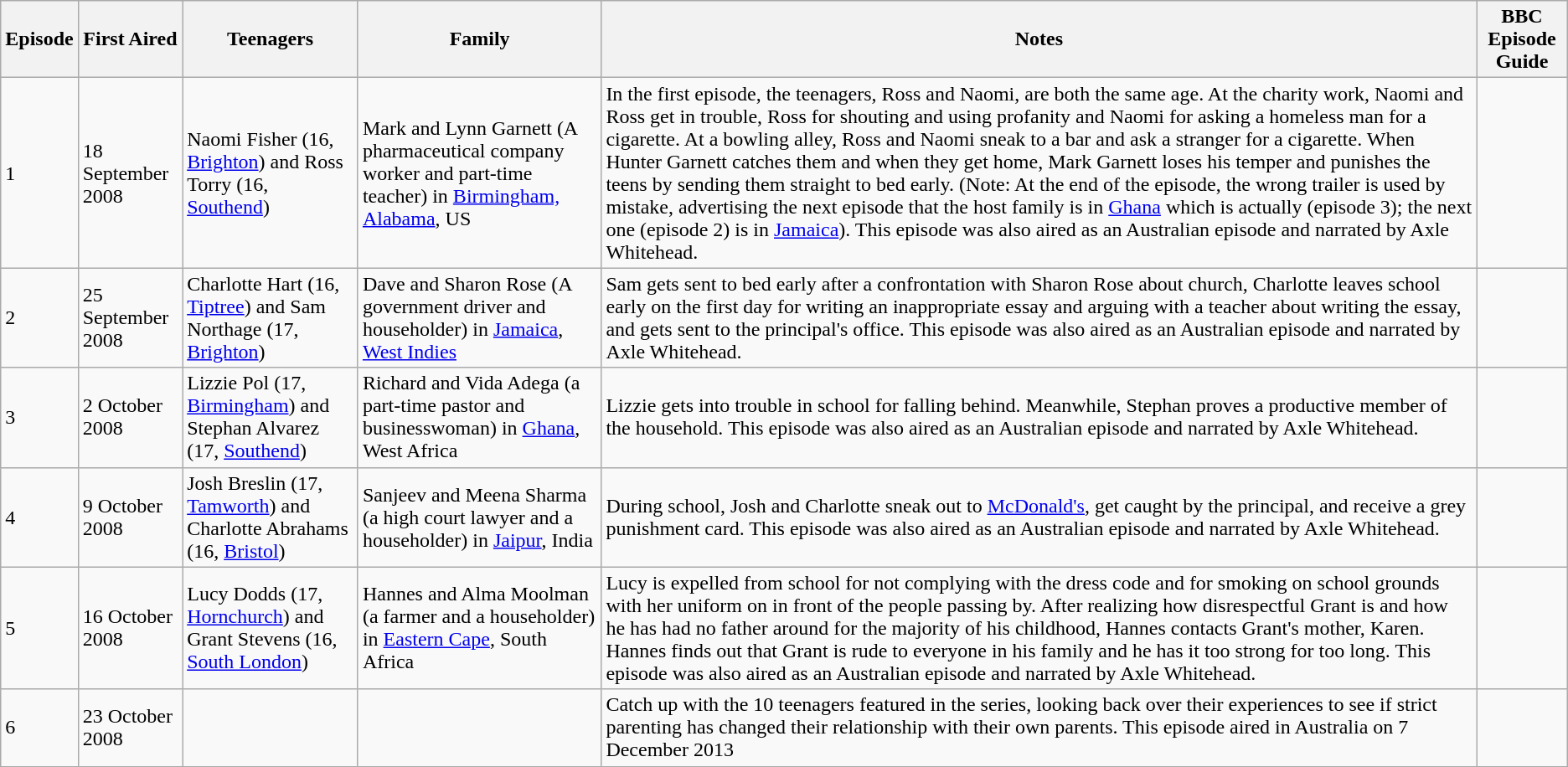<table class=wikitable>
<tr>
<th>Episode</th>
<th>First Aired</th>
<th>Teenagers</th>
<th>Family</th>
<th>Notes</th>
<th>BBC Episode Guide</th>
</tr>
<tr>
<td>1</td>
<td>18 September 2008</td>
<td>Naomi Fisher (16, <a href='#'>Brighton</a>) and Ross Torry (16, <a href='#'>Southend</a>)</td>
<td>Mark and Lynn Garnett (A pharmaceutical company worker and part-time teacher) in <a href='#'>Birmingham, Alabama</a>, US</td>
<td>In the first episode, the teenagers, Ross and Naomi, are both the same age. At the charity work, Naomi and Ross get in trouble, Ross for shouting and using profanity and Naomi for asking a homeless man for a cigarette. At a bowling alley, Ross and Naomi sneak to a bar and ask a stranger for a cigarette. When Hunter Garnett catches them and when they get home, Mark Garnett loses his temper and punishes the teens by sending them straight to bed early. (Note: At the end of the episode, the wrong trailer is used by mistake, advertising the next episode that the host family is in <a href='#'>Ghana</a> which is actually (episode 3); the next one (episode 2) is in <a href='#'>Jamaica</a>). This episode was also aired as an Australian episode and narrated by Axle Whitehead.</td>
<td></td>
</tr>
<tr>
<td>2</td>
<td>25 September 2008</td>
<td>Charlotte Hart (16, <a href='#'>Tiptree</a>) and Sam Northage (17, <a href='#'>Brighton</a>)</td>
<td>Dave and Sharon Rose (A government driver and householder) in <a href='#'>Jamaica</a>, <a href='#'>West Indies</a></td>
<td>Sam gets sent to bed early after a confrontation with Sharon Rose about church, Charlotte leaves school early on the first day for writing an inappropriate essay and arguing with a teacher about writing the essay, and gets sent to the principal's office. This episode was also aired as an Australian episode and narrated by Axle Whitehead.</td>
<td></td>
</tr>
<tr>
<td>3</td>
<td>2 October 2008</td>
<td>Lizzie Pol (17, <a href='#'>Birmingham</a>) and Stephan Alvarez (17, <a href='#'>Southend</a>)</td>
<td>Richard and Vida Adega (a part-time pastor and businesswoman) in <a href='#'>Ghana</a>, West Africa</td>
<td>Lizzie gets into trouble in school for falling behind. Meanwhile, Stephan proves a productive member of the household. This episode was also aired as an Australian episode and narrated by Axle Whitehead.</td>
<td></td>
</tr>
<tr>
<td>4</td>
<td>9 October 2008</td>
<td>Josh Breslin (17, <a href='#'>Tamworth</a>) and Charlotte Abrahams (16, <a href='#'>Bristol</a>)</td>
<td>Sanjeev and Meena Sharma (a high court lawyer and a householder) in <a href='#'>Jaipur</a>, India</td>
<td>During school, Josh and Charlotte sneak out to <a href='#'>McDonald's</a>, get caught by the principal, and receive a grey punishment card. This episode was also aired as an Australian episode and narrated by Axle Whitehead.</td>
<td></td>
</tr>
<tr>
<td>5</td>
<td>16 October 2008</td>
<td>Lucy Dodds (17, <a href='#'>Hornchurch</a>) and Grant Stevens (16, <a href='#'>South London</a>)</td>
<td>Hannes and Alma Moolman (a farmer and a householder) in <a href='#'>Eastern Cape</a>, South Africa</td>
<td>Lucy is expelled from school for not complying with the dress code and for smoking on school grounds with her uniform on in front of the people passing by. After realizing how disrespectful Grant is and how he has had no father around for the majority of his childhood, Hannes contacts Grant's mother, Karen. Hannes finds out that Grant is rude to everyone in his family and he has it too strong for too long. This episode was also aired as an Australian episode and narrated by Axle Whitehead.</td>
<td></td>
</tr>
<tr>
<td>6</td>
<td>23 October 2008</td>
<td></td>
<td></td>
<td>Catch up with the 10 teenagers featured in the series, looking back over their experiences to see if strict parenting has changed their relationship with their own parents. This episode aired in Australia on 7 December 2013</td>
<td></td>
</tr>
</table>
